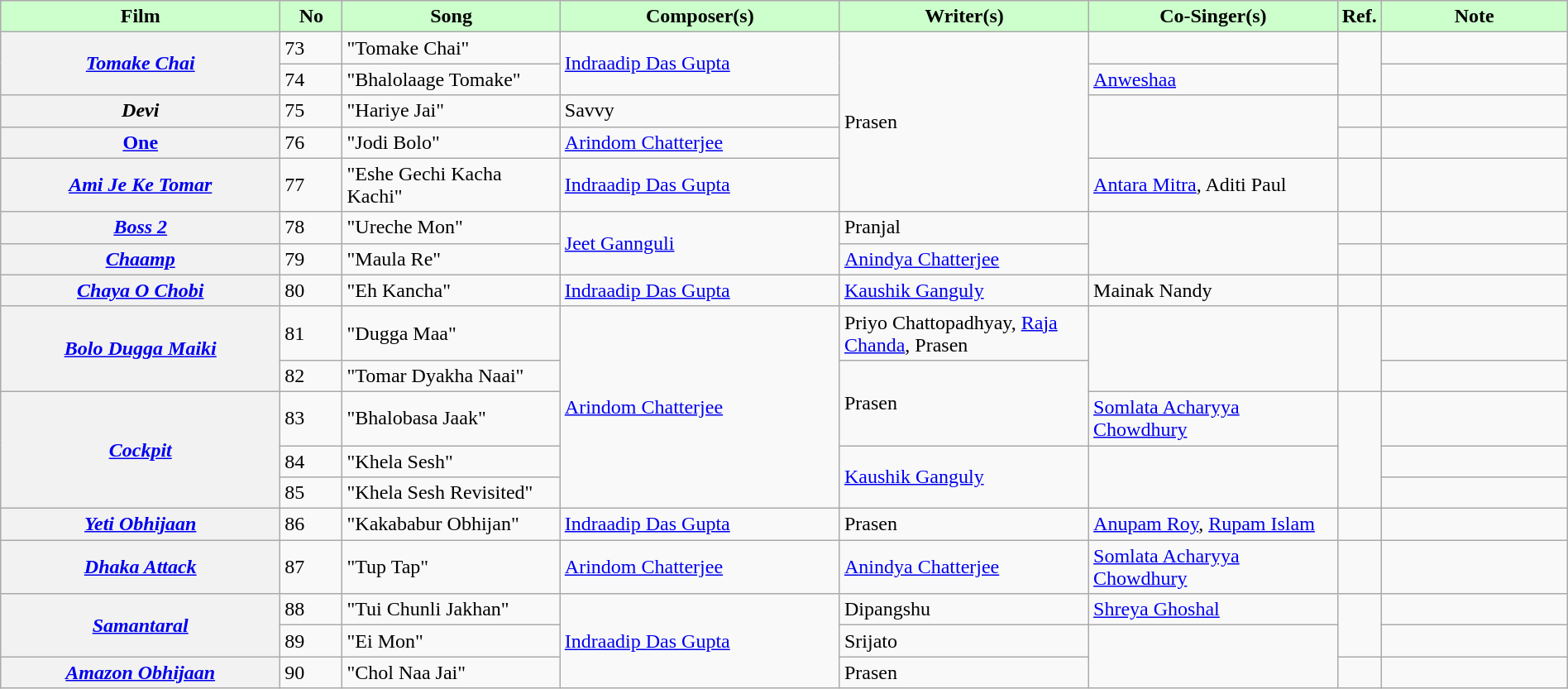<table class="wikitable plainrowheaders" style="width:100%;" textcolor:#000;">
<tr style="background:#cfc; text-align:center;">
<td scope="col" style="width:18%;"><strong>Film</strong></td>
<td scope="col" style="width:4%;"><strong>No</strong></td>
<td scope="col" style="width:14%;"><strong>Song</strong></td>
<td scope="col" style="width:18%;"><strong>Composer(s)</strong></td>
<td scope="col" style="width:16%;"><strong>Writer(s)</strong></td>
<td scope="col" style="width:16%;"><strong>Co-Singer(s)</strong></td>
<td scope="col" style="width:2%;"><strong>Ref.</strong></td>
<td scope="col" style="width:12%;"><strong>Note</strong></td>
</tr>
<tr>
<th rowspan="2" scope="row"><em><a href='#'>Tomake Chai</a></em></th>
<td>73</td>
<td>"Tomake Chai"</td>
<td rowspan="2"><a href='#'>Indraadip Das Gupta</a></td>
<td rowspan="5">Prasen</td>
<td></td>
<td rowspan="2"></td>
<td></td>
</tr>
<tr>
<td>74</td>
<td>"Bhalolaage Tomake"</td>
<td><a href='#'>Anweshaa</a></td>
<td></td>
</tr>
<tr>
<th scope="row"><em>Devi</em></th>
<td>75</td>
<td>"Hariye Jai"</td>
<td>Savvy</td>
<td rowspan="2"></td>
<td></td>
<td></td>
</tr>
<tr>
<th scope="row"><a href='#'>One</a></th>
<td>76</td>
<td>"Jodi Bolo"</td>
<td><a href='#'>Arindom Chatterjee</a></td>
<td></td>
<td></td>
</tr>
<tr>
<th scope="row"><em><a href='#'>Ami Je Ke Tomar</a></em></th>
<td>77</td>
<td>"Eshe Gechi Kacha Kachi"</td>
<td><a href='#'>Indraadip Das Gupta</a></td>
<td><a href='#'>Antara Mitra</a>, Aditi Paul</td>
<td></td>
<td></td>
</tr>
<tr>
<th scope="row"><em><a href='#'>Boss 2</a></em></th>
<td>78</td>
<td>"Ureche Mon"</td>
<td rowspan="2"><a href='#'>Jeet Gannguli</a></td>
<td>Pranjal</td>
<td rowspan="2"></td>
<td></td>
<td></td>
</tr>
<tr>
<th scope="row"><em><a href='#'>Chaamp</a></em></th>
<td>79</td>
<td>"Maula Re"</td>
<td><a href='#'>Anindya Chatterjee</a></td>
<td></td>
<td></td>
</tr>
<tr>
<th scope="row"><em><a href='#'>Chaya O Chobi</a></em></th>
<td>80</td>
<td>"Eh Kancha"</td>
<td><a href='#'>Indraadip Das Gupta</a></td>
<td><a href='#'>Kaushik Ganguly</a></td>
<td>Mainak Nandy</td>
<td></td>
<td></td>
</tr>
<tr>
<th rowspan="2" scope="row"><em><a href='#'>Bolo Dugga Maiki</a></em></th>
<td>81</td>
<td>"Dugga Maa"</td>
<td rowspan="5"><a href='#'>Arindom Chatterjee</a></td>
<td>Priyo Chattopadhyay, <a href='#'>Raja Chanda</a>, Prasen</td>
<td rowspan="2"></td>
<td rowspan="2"></td>
<td></td>
</tr>
<tr>
<td>82</td>
<td>"Tomar Dyakha Naai"</td>
<td rowspan="2">Prasen</td>
<td></td>
</tr>
<tr>
<th rowspan="3" scope="row"><em><a href='#'>Cockpit</a></em></th>
<td>83</td>
<td>"Bhalobasa Jaak"</td>
<td><a href='#'>Somlata Acharyya Chowdhury</a></td>
<td rowspan="3"></td>
<td></td>
</tr>
<tr>
<td>84</td>
<td>"Khela Sesh"</td>
<td rowspan="2"><a href='#'>Kaushik Ganguly</a></td>
<td rowspan="2"></td>
<td></td>
</tr>
<tr>
<td>85</td>
<td>"Khela Sesh Revisited"</td>
<td></td>
</tr>
<tr>
<th scope="row"><em><a href='#'>Yeti Obhijaan</a></em></th>
<td>86</td>
<td>"Kakababur Obhijan"</td>
<td><a href='#'>Indraadip Das Gupta</a></td>
<td>Prasen</td>
<td><a href='#'>Anupam Roy</a>, <a href='#'>Rupam Islam</a></td>
<td></td>
<td></td>
</tr>
<tr>
<th scope="row"><em><a href='#'>Dhaka Attack</a></em></th>
<td>87</td>
<td>"Tup Tap"</td>
<td><a href='#'>Arindom Chatterjee</a></td>
<td><a href='#'>Anindya Chatterjee</a></td>
<td><a href='#'>Somlata Acharyya Chowdhury</a></td>
<td></td>
<td></td>
</tr>
<tr>
<th rowspan="2" scope="row"><em><a href='#'>Samantaral</a></em></th>
<td>88</td>
<td>"Tui Chunli Jakhan"</td>
<td rowspan="3"><a href='#'>Indraadip Das Gupta</a></td>
<td>Dipangshu</td>
<td><a href='#'>Shreya Ghoshal</a></td>
<td rowspan="2"></td>
<td></td>
</tr>
<tr>
<td>89</td>
<td>"Ei Mon"</td>
<td>Srijato</td>
<td rowspan="2"></td>
<td></td>
</tr>
<tr>
<th scope="row"><em><a href='#'>Amazon Obhijaan</a></em></th>
<td>90</td>
<td>"Chol Naa Jai"</td>
<td>Prasen</td>
<td></td>
<td></td>
</tr>
</table>
